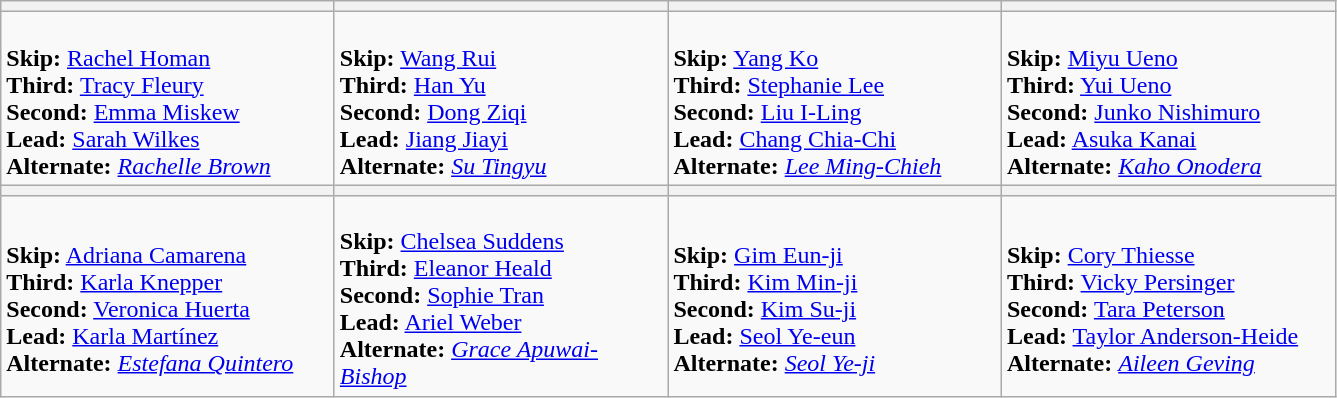<table class="wikitable">
<tr>
<th width=215></th>
<th width=215></th>
<th width=215></th>
<th width=215></th>
</tr>
<tr>
<td><br><strong>Skip:</strong> <a href='#'>Rachel Homan</a><br>
<strong>Third:</strong> <a href='#'>Tracy Fleury</a><br>
<strong>Second:</strong> <a href='#'>Emma Miskew</a><br>
<strong>Lead:</strong> <a href='#'>Sarah Wilkes</a><br>
<strong>Alternate:</strong> <em><a href='#'>Rachelle Brown</a></em></td>
<td><br><strong>Skip:</strong> <a href='#'>Wang Rui</a><br>
<strong>Third:</strong> <a href='#'>Han Yu</a><br>
<strong>Second:</strong> <a href='#'>Dong Ziqi</a><br>
<strong>Lead:</strong> <a href='#'>Jiang Jiayi</a><br>
<strong>Alternate:</strong> <em><a href='#'>Su Tingyu</a></em></td>
<td><br><strong>Skip:</strong> <a href='#'>Yang Ko</a><br>
<strong>Third:</strong> <a href='#'>Stephanie Lee</a><br>
<strong>Second:</strong> <a href='#'>Liu I-Ling</a><br>
<strong>Lead:</strong> <a href='#'>Chang Chia-Chi</a><br>
<strong>Alternate:</strong> <em><a href='#'>Lee Ming-Chieh</a></em></td>
<td><br><strong>Skip:</strong> <a href='#'>Miyu Ueno</a><br>
<strong>Third:</strong> <a href='#'>Yui Ueno</a><br>
<strong>Second:</strong> <a href='#'>Junko Nishimuro</a><br>
<strong>Lead:</strong> <a href='#'>Asuka Kanai</a><br>
<strong>Alternate:</strong> <em><a href='#'>Kaho Onodera</a></em></td>
</tr>
<tr>
<th width=215></th>
<th width=215></th>
<th width=215></th>
<th width=215></th>
</tr>
<tr>
<td><br><strong>Skip:</strong> <a href='#'>Adriana Camarena</a><br>
<strong>Third:</strong> <a href='#'>Karla Knepper</a><br>
<strong>Second:</strong> <a href='#'>Veronica Huerta</a><br>
<strong>Lead:</strong> <a href='#'>Karla Martínez</a><br>
<strong>Alternate:</strong> <em><a href='#'>Estefana Quintero</a></em></td>
<td><br><strong>Skip:</strong> <a href='#'>Chelsea Suddens</a><br>
<strong>Third:</strong> <a href='#'>Eleanor Heald</a><br>
<strong>Second:</strong> <a href='#'>Sophie Tran</a><br>
<strong>Lead:</strong> <a href='#'>Ariel Weber</a><br>
<strong>Alternate:</strong> <em><a href='#'>Grace Apuwai-Bishop</a></em></td>
<td><br><strong>Skip:</strong> <a href='#'>Gim Eun-ji</a><br>
<strong>Third:</strong> <a href='#'>Kim Min-ji</a><br>
<strong>Second:</strong> <a href='#'>Kim Su-ji</a><br>
<strong>Lead:</strong> <a href='#'>Seol Ye-eun</a><br>
<strong>Alternate:</strong> <em><a href='#'>Seol Ye-ji</a></em></td>
<td><br><strong>Skip:</strong> <a href='#'>Cory Thiesse</a><br>
<strong>Third:</strong> <a href='#'>Vicky Persinger</a><br>
<strong>Second:</strong> <a href='#'>Tara Peterson</a><br>
<strong>Lead:</strong> <a href='#'>Taylor Anderson-Heide</a><br>
<strong>Alternate:</strong> <em><a href='#'>Aileen Geving</a></em></td>
</tr>
</table>
